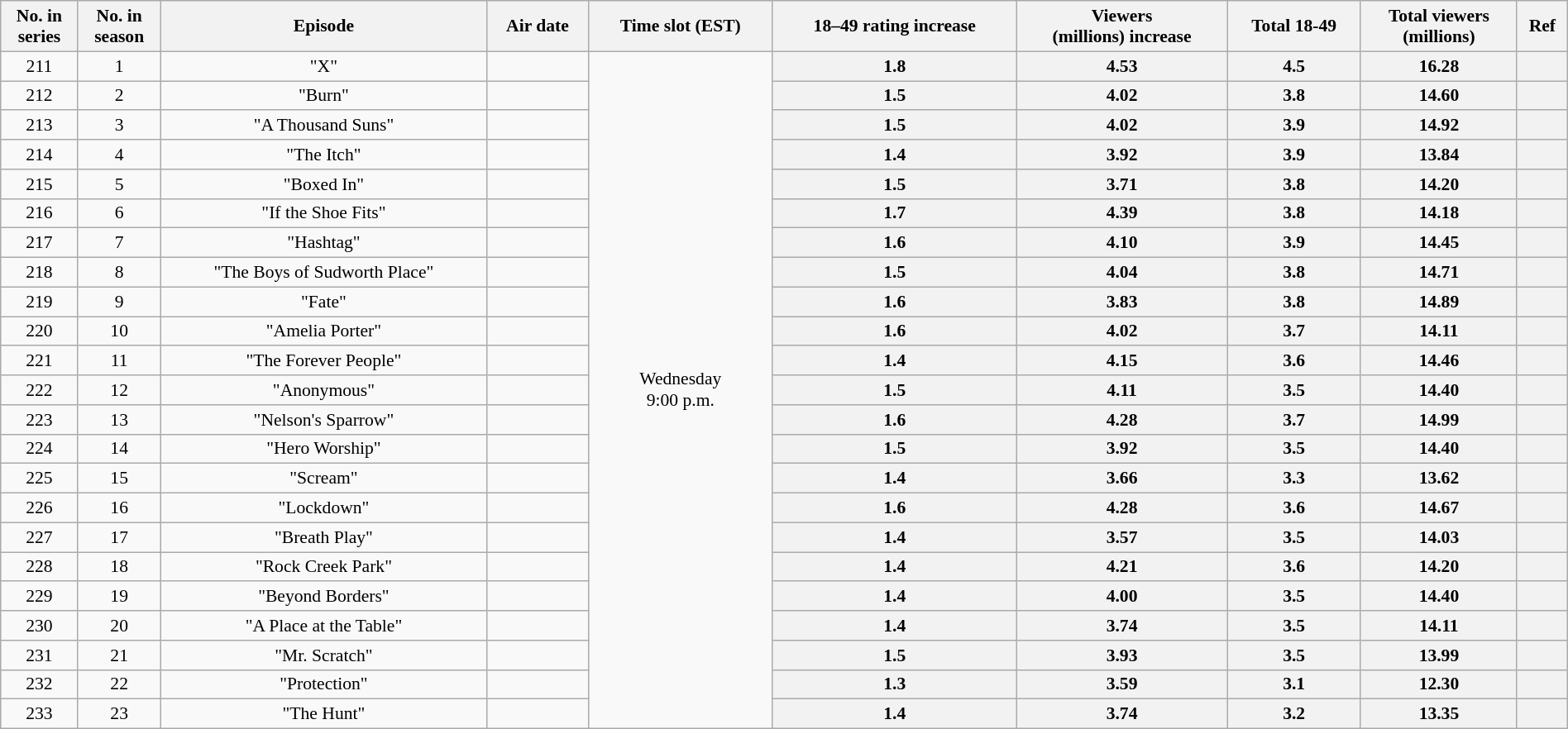<table class="wikitable" style="font-size:90%; text-align:center; width: 100%; margin-left: auto; margin-right: auto;">
<tr>
<th>No. in<br>series</th>
<th>No. in<br>season</th>
<th>Episode</th>
<th>Air date</th>
<th>Time slot (EST)</th>
<th>18–49 rating increase</th>
<th>Viewers<br>(millions) increase</th>
<th>Total 18-49</th>
<th>Total viewers<br>(millions)</th>
<th>Ref</th>
</tr>
<tr>
<td style="text-align:center">211</td>
<td style="text-align:center">1</td>
<td>"X"</td>
<td></td>
<td style="text-align:center" rowspan=23>Wednesday<br>9:00 p.m.</td>
<th style="text-align:center">1.8</th>
<th style="text-align:center">4.53</th>
<th style="text-align:center">4.5</th>
<th style="text-align:center">16.28</th>
<th style="text-align:center"></th>
</tr>
<tr>
<td style="text-align:center">212</td>
<td style="text-align:center">2</td>
<td>"Burn"</td>
<td></td>
<th style="text-align:center">1.5</th>
<th style="text-align:center">4.02</th>
<th style="text-align:center">3.8</th>
<th style="text-align:center">14.60</th>
<th style="text-align:center"></th>
</tr>
<tr>
<td style="text-align:center">213</td>
<td style="text-align:center">3</td>
<td>"A Thousand Suns"</td>
<td></td>
<th style="text-align:center">1.5</th>
<th style="text-align:center">4.02</th>
<th style="text-align:center">3.9</th>
<th style="text-align:center">14.92</th>
<th style="text-align:center"></th>
</tr>
<tr>
<td style="text-align:center">214</td>
<td style="text-align:center">4</td>
<td>"The Itch"</td>
<td></td>
<th style="text-align:center">1.4</th>
<th style="text-align:center">3.92</th>
<th style="text-align:center">3.9</th>
<th style="text-align:center">13.84</th>
<th style="text-align:center"></th>
</tr>
<tr>
<td style="text-align:center">215</td>
<td style="text-align:center">5</td>
<td>"Boxed In"</td>
<td></td>
<th style="text-align:center">1.5</th>
<th style="text-align:center">3.71</th>
<th style="text-align:center">3.8</th>
<th style="text-align:center">14.20</th>
<th style="text-align:center"></th>
</tr>
<tr>
<td style="text-align:center">216</td>
<td style="text-align:center">6</td>
<td>"If the Shoe Fits"</td>
<td></td>
<th style="text-align:center">1.7</th>
<th style="text-align:center">4.39</th>
<th style="text-align:center">3.8</th>
<th style="text-align:center">14.18</th>
<th style="text-align:center"></th>
</tr>
<tr>
<td style="text-align:center">217</td>
<td style="text-align:center">7</td>
<td>"Hashtag"</td>
<td></td>
<th style="text-align:center">1.6</th>
<th style="text-align:center">4.10</th>
<th style="text-align:center">3.9</th>
<th style="text-align:center">14.45</th>
<th style="text-align:center"></th>
</tr>
<tr>
<td style="text-align:center">218</td>
<td style="text-align:center">8</td>
<td>"The Boys of Sudworth Place"</td>
<td></td>
<th style="text-align:center">1.5</th>
<th style="text-align:center">4.04</th>
<th style="text-align:center">3.8</th>
<th style="text-align:center">14.71</th>
<th style="text-align:center"></th>
</tr>
<tr>
<td style="text-align:center">219</td>
<td style="text-align:center">9</td>
<td>"Fate"</td>
<td></td>
<th style="text-align:center">1.6</th>
<th style="text-align:center">3.83</th>
<th style="text-align:center">3.8</th>
<th style="text-align:center">14.89</th>
<th style="text-align:center"></th>
</tr>
<tr>
<td style="text-align:center">220</td>
<td style="text-align:center">10</td>
<td>"Amelia Porter"</td>
<td></td>
<th style="text-align:center">1.6</th>
<th style="text-align:center">4.02</th>
<th style="text-align:center">3.7</th>
<th style="text-align:center">14.11</th>
<th style="text-align:center"></th>
</tr>
<tr>
<td style="text-align:center">221</td>
<td style="text-align:center">11</td>
<td>"The Forever People"</td>
<td></td>
<th style="text-align:center">1.4</th>
<th style="text-align:center">4.15</th>
<th style="text-align:center">3.6</th>
<th style="text-align:center">14.46</th>
<th style="text-align:center"></th>
</tr>
<tr>
<td style="text-align:center">222</td>
<td style="text-align:center">12</td>
<td>"Anonymous"</td>
<td></td>
<th style="text-align:center">1.5</th>
<th style="text-align:center">4.11</th>
<th style="text-align:center">3.5</th>
<th style="text-align:center">14.40</th>
<th style="text-align:center"></th>
</tr>
<tr>
<td style="text-align:center">223</td>
<td style="text-align:center">13</td>
<td>"Nelson's Sparrow"</td>
<td></td>
<th style="text-align:center">1.6</th>
<th style="text-align:center">4.28</th>
<th style="text-align:center">3.7</th>
<th style="text-align:center">14.99</th>
<th style="text-align:center"></th>
</tr>
<tr>
<td style="text-align:center">224</td>
<td style="text-align:center">14</td>
<td>"Hero Worship"</td>
<td></td>
<th style="text-align:center">1.5</th>
<th style="text-align:center">3.92</th>
<th style="text-align:center">3.5</th>
<th style="text-align:center">14.40</th>
<th style="text-align:center"></th>
</tr>
<tr>
<td style="text-align:center">225</td>
<td style="text-align:center">15</td>
<td>"Scream"</td>
<td></td>
<th style="text-align:center">1.4</th>
<th style="text-align:center">3.66</th>
<th style="text-align:center">3.3</th>
<th style="text-align:center">13.62</th>
<th style="text-align:center"></th>
</tr>
<tr>
<td style="text-align:center">226</td>
<td style="text-align:center">16</td>
<td>"Lockdown"</td>
<td></td>
<th style="text-align:center">1.6</th>
<th style="text-align:center">4.28</th>
<th style="text-align:center">3.6</th>
<th style="text-align:center">14.67</th>
<th style="text-align:center"></th>
</tr>
<tr>
<td style="text-align:center">227</td>
<td style="text-align:center">17</td>
<td>"Breath Play"</td>
<td></td>
<th style="text-align:center">1.4</th>
<th style="text-align:center">3.57</th>
<th style="text-align:center">3.5</th>
<th style="text-align:center">14.03</th>
<th style="text-align:center"></th>
</tr>
<tr>
<td style="text-align:center">228</td>
<td style="text-align:center">18</td>
<td>"Rock Creek Park"</td>
<td></td>
<th style="text-align:center">1.4</th>
<th style="text-align:center">4.21</th>
<th style="text-align:center">3.6</th>
<th style="text-align:center">14.20</th>
<th style="text-align:center"></th>
</tr>
<tr>
<td style="text-align:center">229</td>
<td style="text-align:center">19</td>
<td>"Beyond Borders"</td>
<td></td>
<th style="text-align:center">1.4</th>
<th style="text-align:center">4.00</th>
<th style="text-align:center">3.5</th>
<th style="text-align:center">14.40</th>
<th style="text-align:center"></th>
</tr>
<tr>
<td style="text-align:center">230</td>
<td style="text-align:center">20</td>
<td>"A Place at the Table"</td>
<td></td>
<th style="text-align:center">1.4</th>
<th style="text-align:center">3.74</th>
<th style="text-align:center">3.5</th>
<th style="text-align:center">14.11</th>
<th style="text-align:center"></th>
</tr>
<tr>
<td style="text-align:center">231</td>
<td style="text-align:center">21</td>
<td>"Mr. Scratch"</td>
<td></td>
<th style="text-align:center">1.5</th>
<th style="text-align:center">3.93</th>
<th style="text-align:center">3.5</th>
<th style="text-align:center">13.99</th>
<th style="text-align:center"></th>
</tr>
<tr>
<td style="text-align:center">232</td>
<td style="text-align:center">22</td>
<td>"Protection"</td>
<td></td>
<th style="text-align:center">1.3</th>
<th style="text-align:center">3.59</th>
<th style="text-align:center">3.1</th>
<th style="text-align:center">12.30</th>
<th style="text-align:center"></th>
</tr>
<tr>
<td style="text-align:center">233</td>
<td style="text-align:center">23</td>
<td>"The Hunt"</td>
<td></td>
<th style="text-align:center">1.4</th>
<th style="text-align:center">3.74</th>
<th style="text-align:center">3.2</th>
<th style="text-align:center">13.35</th>
<th style="text-align:center"></th>
</tr>
</table>
